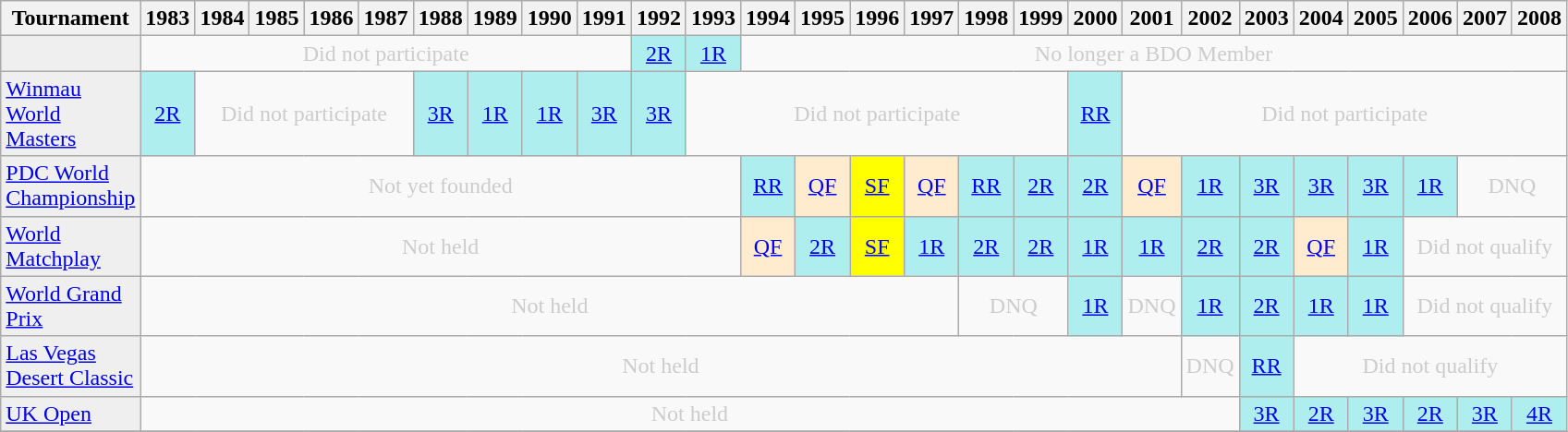<table class="wikitable" style="width:75%; margin:0">
<tr>
<th>Tournament</th>
<th>1983</th>
<th>1984</th>
<th>1985</th>
<th>1986</th>
<th>1987</th>
<th>1988</th>
<th>1989</th>
<th>1990</th>
<th>1991</th>
<th>1992</th>
<th>1993</th>
<th>1994</th>
<th>1995</th>
<th>1996</th>
<th>1997</th>
<th>1998</th>
<th>1999</th>
<th>2000</th>
<th>2001</th>
<th>2002</th>
<th>2003</th>
<th>2004</th>
<th>2005</th>
<th>2006</th>
<th>2007</th>
<th>2008</th>
</tr>
<tr>
<td style="background:#efefef;"></td>
<td colspan="9" style="text-align:center; color:#ccc;">Did not participate</td>
<td style="text-align:center; background:#afeeee;"><a href='#'>2R</a></td>
<td style="text-align:center; background:#afeeee;"><a href='#'>1R</a></td>
<td colspan="15" style="text-align:center; color:#ccc;">No longer a BDO Member</td>
</tr>
<tr>
<td style="background:#efefef;"><a href='#'>Winmau World Masters</a></td>
<td style="text-align:center; background:#afeeee;"><a href='#'>2R</a></td>
<td colspan="4" style="text-align:center; color:#ccc;">Did not participate</td>
<td style="text-align:center; background:#afeeee;"><a href='#'>3R</a></td>
<td style="text-align:center; background:#afeeee;"><a href='#'>1R</a></td>
<td style="text-align:center; background:#afeeee;"><a href='#'>1R</a></td>
<td style="text-align:center; background:#afeeee;"><a href='#'>3R</a></td>
<td style="text-align:center; background:#afeeee;"><a href='#'>3R</a></td>
<td colspan="7" style="text-align:center; color:#ccc;">Did not participate</td>
<td style="text-align:center; background:#afeeee;"><a href='#'>RR</a></td>
<td colspan="8" style="text-align:center; color:#ccc;">Did not participate</td>
</tr>
<tr>
<td style="background:#efefef;"><a href='#'>PDC World Championship</a></td>
<td colspan="11" style="text-align:center; color:#ccc;">Not yet founded</td>
<td style="text-align:center; background:#afeeee;"><a href='#'>RR</a></td>
<td style="text-align:center; background:#ffebcd;"><a href='#'>QF</a></td>
<td style="text-align:center; background:yellow;"><a href='#'>SF</a></td>
<td style="text-align:center; background:#ffebcd;"><a href='#'>QF</a></td>
<td style="text-align:center; background:#afeeee;"><a href='#'>RR</a></td>
<td style="text-align:center; background:#afeeee;"><a href='#'>2R</a></td>
<td style="text-align:center; background:#afeeee;"><a href='#'>2R</a></td>
<td style="text-align:center; background:#ffebcd;"><a href='#'>QF</a></td>
<td style="text-align:center; background:#afeeee;"><a href='#'>1R</a></td>
<td style="text-align:center; background:#afeeee;"><a href='#'>3R</a></td>
<td style="text-align:center; background:#afeeee;"><a href='#'>3R</a></td>
<td style="text-align:center; background:#afeeee;"><a href='#'>3R</a></td>
<td style="text-align:center; background:#afeeee;"><a href='#'>1R</a></td>
<td colspan="2" style="text-align:center; color:#ccc;">DNQ</td>
</tr>
<tr>
<td style="background:#efefef;"><a href='#'>World Matchplay</a></td>
<td colspan="11" style="text-align:center; color:#ccc;">Not held</td>
<td style="text-align:center; background:#ffebcd;"><a href='#'>QF</a></td>
<td style="text-align:center; background:#afeeee;"><a href='#'>2R</a></td>
<td style="text-align:center; background:yellow;"><a href='#'>SF</a></td>
<td style="text-align:center; background:#afeeee;"><a href='#'>1R</a></td>
<td style="text-align:center; background:#afeeee;"><a href='#'>2R</a></td>
<td style="text-align:center; background:#afeeee;"><a href='#'>2R</a></td>
<td style="text-align:center; background:#afeeee;"><a href='#'>1R</a></td>
<td style="text-align:center; background:#afeeee;"><a href='#'>1R</a></td>
<td style="text-align:center; background:#afeeee;"><a href='#'>2R</a></td>
<td style="text-align:center; background:#afeeee;"><a href='#'>2R</a></td>
<td style="text-align:center; background:#ffebcd;"><a href='#'>QF</a></td>
<td style="text-align:center; background:#afeeee;"><a href='#'>1R</a></td>
<td colspan="3" style="text-align:center; color:#ccc;">Did not qualify</td>
</tr>
<tr>
<td style="background:#efefef;"><a href='#'>World Grand Prix</a></td>
<td colspan="15" style="text-align:center; color:#ccc;">Not held</td>
<td colspan="2" style="text-align:center; color:#ccc;">DNQ</td>
<td style="text-align:center; background:#afeeee;"><a href='#'>1R</a></td>
<td style="text-align:center; color:#ccc;">DNQ</td>
<td style="text-align:center; background:#afeeee;"><a href='#'>1R</a></td>
<td style="text-align:center; background:#afeeee;"><a href='#'>2R</a></td>
<td style="text-align:center; background:#afeeee;"><a href='#'>1R</a></td>
<td style="text-align:center; background:#afeeee;"><a href='#'>1R</a></td>
<td colspan="3" style="text-align:center; color:#ccc;">Did not qualify</td>
</tr>
<tr>
<td style="background:#efefef;"><a href='#'>Las Vegas Desert Classic</a></td>
<td colspan="19" style="text-align:center; color:#ccc;">Not held</td>
<td style="text-align:center; color:#ccc;">DNQ</td>
<td style="text-align:center; background:#afeeee;"><a href='#'>RR</a></td>
<td colspan="5" style="text-align:center; color:#ccc;">Did not qualify</td>
</tr>
<tr>
<td style="background:#efefef;"><a href='#'>UK Open</a></td>
<td colspan="20" style="text-align:center; color:#ccc;">Not held</td>
<td style="text-align:center; background:#afeeee;"><a href='#'>3R</a></td>
<td style="text-align:center; background:#afeeee;"><a href='#'>2R</a></td>
<td style="text-align:center; background:#afeeee;"><a href='#'>3R</a></td>
<td style="text-align:center; background:#afeeee;"><a href='#'>2R</a></td>
<td style="text-align:center; background:#afeeee;"><a href='#'>3R</a></td>
<td style="text-align:center; background:#afeeee;"><a href='#'>4R</a></td>
</tr>
<tr>
</tr>
</table>
